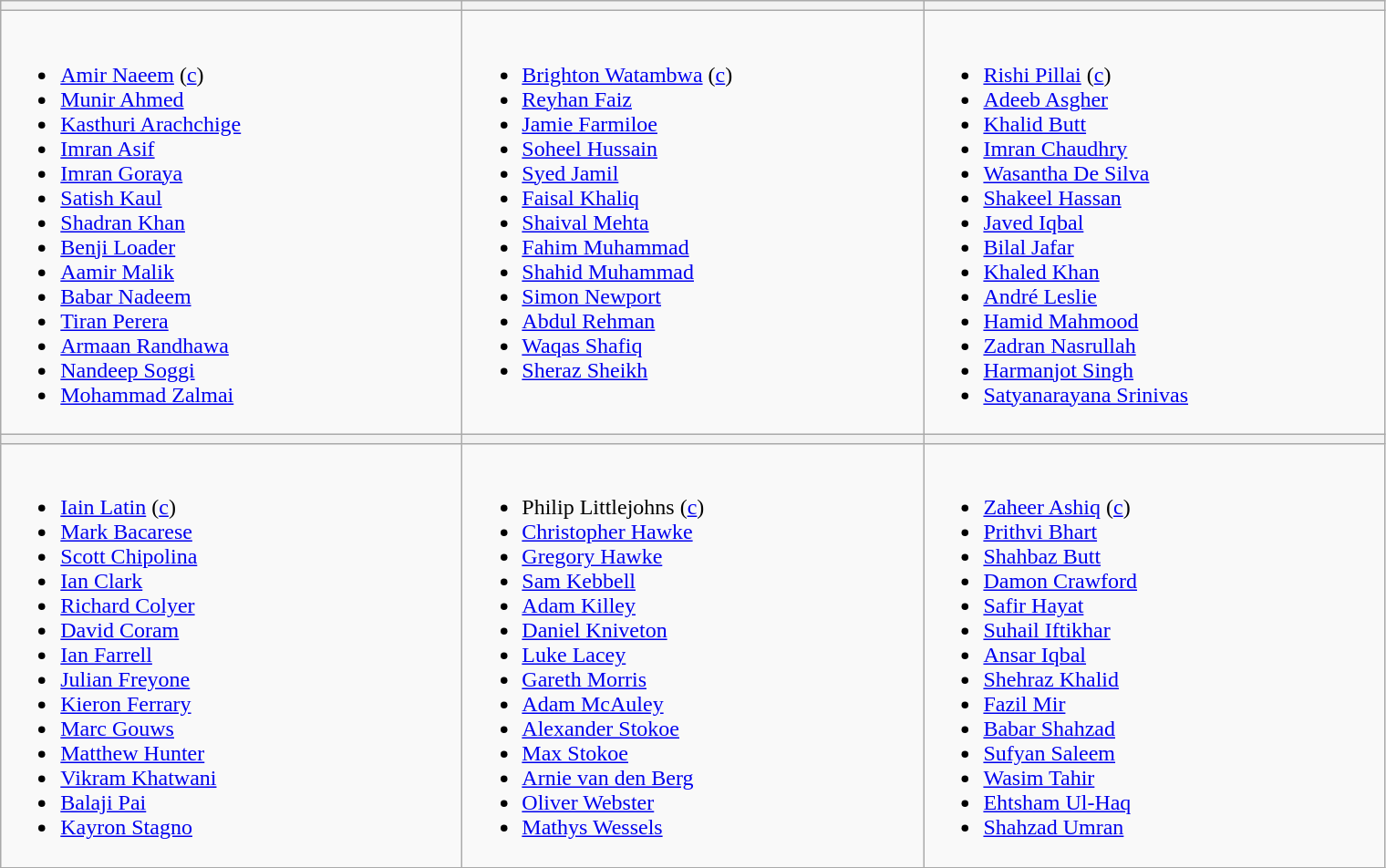<table class="wikitable">
<tr>
<th width=330></th>
<th width=330></th>
<th width=330></th>
</tr>
<tr>
<td valign=top><br><ul><li><a href='#'>Amir Naeem</a> (<a href='#'>c</a>)</li><li><a href='#'>Munir Ahmed</a></li><li><a href='#'>Kasthuri Arachchige</a></li><li><a href='#'>Imran Asif</a></li><li><a href='#'>Imran Goraya</a></li><li><a href='#'>Satish Kaul</a></li><li><a href='#'>Shadran Khan</a></li><li><a href='#'>Benji Loader</a></li><li><a href='#'>Aamir Malik</a></li><li><a href='#'>Babar Nadeem</a></li><li><a href='#'>Tiran Perera</a></li><li><a href='#'>Armaan Randhawa</a></li><li><a href='#'>Nandeep Soggi</a></li><li><a href='#'>Mohammad Zalmai</a></li></ul></td>
<td valign=top><br><ul><li><a href='#'>Brighton Watambwa</a> (<a href='#'>c</a>)</li><li><a href='#'>Reyhan Faiz</a></li><li><a href='#'>Jamie Farmiloe</a></li><li><a href='#'>Soheel Hussain</a></li><li><a href='#'>Syed Jamil</a></li><li><a href='#'>Faisal Khaliq</a></li><li><a href='#'>Shaival Mehta</a></li><li><a href='#'>Fahim Muhammad</a></li><li><a href='#'>Shahid Muhammad</a></li><li><a href='#'>Simon Newport</a></li><li><a href='#'>Abdul Rehman</a></li><li><a href='#'>Waqas Shafiq</a></li><li><a href='#'>Sheraz Sheikh</a></li></ul></td>
<td valign=top><br><ul><li><a href='#'>Rishi Pillai</a> (<a href='#'>c</a>)</li><li><a href='#'>Adeeb Asgher</a></li><li><a href='#'>Khalid Butt</a></li><li><a href='#'>Imran Chaudhry</a></li><li><a href='#'>Wasantha De Silva</a></li><li><a href='#'>Shakeel Hassan</a></li><li><a href='#'>Javed Iqbal</a></li><li><a href='#'>Bilal Jafar</a></li><li><a href='#'>Khaled Khan</a></li><li><a href='#'>André Leslie</a></li><li><a href='#'>Hamid Mahmood</a></li><li><a href='#'>Zadran Nasrullah</a></li><li><a href='#'>Harmanjot Singh</a></li><li><a href='#'>Satyanarayana Srinivas</a></li></ul></td>
</tr>
<tr>
<th width=330></th>
<th width=330></th>
<th width=330></th>
</tr>
<tr>
<td valign=top><br><ul><li><a href='#'>Iain Latin</a> (<a href='#'>c</a>)</li><li><a href='#'>Mark Bacarese</a></li><li><a href='#'>Scott Chipolina</a></li><li><a href='#'>Ian Clark</a></li><li><a href='#'>Richard Colyer</a></li><li><a href='#'>David Coram</a></li><li><a href='#'>Ian Farrell</a></li><li><a href='#'>Julian Freyone</a></li><li><a href='#'>Kieron Ferrary</a></li><li><a href='#'>Marc Gouws</a></li><li><a href='#'>Matthew Hunter</a></li><li><a href='#'>Vikram Khatwani</a></li><li><a href='#'>Balaji Pai</a></li><li><a href='#'>Kayron Stagno</a></li></ul></td>
<td valign=top><br><ul><li>Philip Littlejohns (<a href='#'>c</a>)</li><li><a href='#'>Christopher Hawke</a></li><li><a href='#'>Gregory Hawke</a></li><li><a href='#'>Sam Kebbell</a></li><li><a href='#'>Adam Killey</a></li><li><a href='#'>Daniel Kniveton</a></li><li><a href='#'>Luke Lacey</a></li><li><a href='#'>Gareth Morris</a></li><li><a href='#'>Adam McAuley</a></li><li><a href='#'>Alexander Stokoe</a></li><li><a href='#'>Max Stokoe</a></li><li><a href='#'>Arnie van den Berg</a></li><li><a href='#'>Oliver Webster</a></li><li><a href='#'>Mathys Wessels</a></li></ul></td>
<td valign=top><br><ul><li><a href='#'>Zaheer Ashiq</a> (<a href='#'>c</a>)</li><li><a href='#'>Prithvi  Bhart</a></li><li><a href='#'>Shahbaz Butt</a></li><li><a href='#'>Damon Crawford</a></li><li><a href='#'>Safir Hayat</a></li><li><a href='#'>Suhail Iftikhar</a></li><li><a href='#'>Ansar Iqbal</a></li><li><a href='#'>Shehraz Khalid</a></li><li><a href='#'>Fazil Mir</a></li><li><a href='#'>Babar Shahzad</a></li><li><a href='#'>Sufyan Saleem</a></li><li><a href='#'>Wasim Tahir</a></li><li><a href='#'>Ehtsham Ul-Haq</a></li><li><a href='#'>Shahzad Umran</a></li></ul></td>
</tr>
</table>
